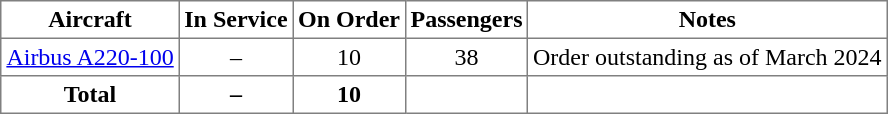<table class="toccolours" border="1" cellpadding="3" style="margin:1em auto; border-collapse:collapse">
<tr>
<th>Aircraft</th>
<th>In Service</th>
<th>On Order</th>
<th>Passengers</th>
<th>Notes</th>
</tr>
<tr>
<td><a href='#'>Airbus A220-100</a></td>
<td align=center>–</td>
<td align=center>10</td>
<td align=center>38</td>
<td>Order outstanding as of March 2024</td>
</tr>
<tr>
<th>Total</th>
<th>–</th>
<th>10</th>
<th></th>
<th></th>
</tr>
</table>
